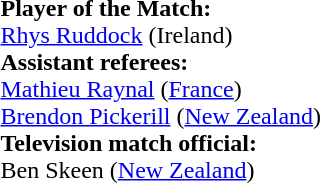<table style="width:100%">
<tr>
<td><br><strong>Player of the Match:</strong>
<br><a href='#'>Rhys Ruddock</a> (Ireland)<br><strong>Assistant referees:</strong>
<br><a href='#'>Mathieu Raynal</a> (<a href='#'>France</a>)
<br><a href='#'>Brendon Pickerill</a> (<a href='#'>New Zealand</a>)
<br><strong>Television match official:</strong>
<br>Ben Skeen (<a href='#'>New Zealand</a>)</td>
</tr>
</table>
